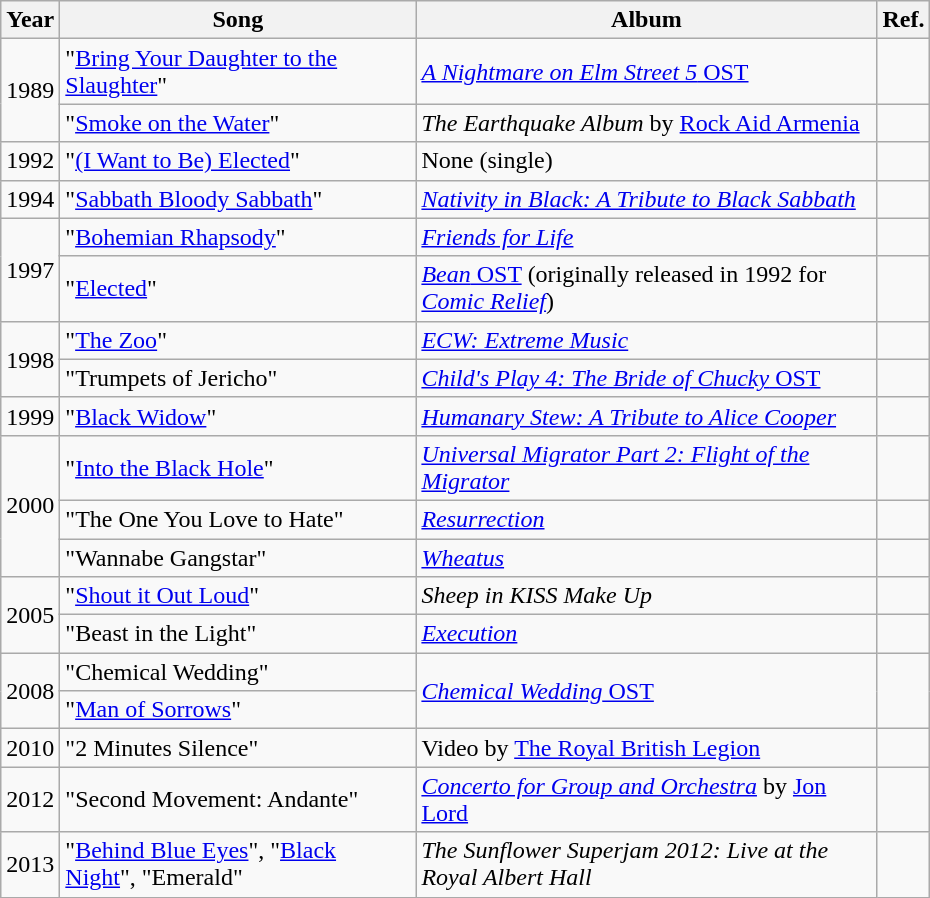<table class="wikitable" border="1">
<tr>
<th>Year</th>
<th width="230">Song</th>
<th width="300">Album</th>
<th>Ref.</th>
</tr>
<tr>
<td rowspan=2>1989</td>
<td>"<a href='#'>Bring Your Daughter to the Slaughter</a>"</td>
<td><a href='#'><em>A Nightmare on Elm Street 5</em> OST</a></td>
<td align="center"></td>
</tr>
<tr>
<td>"<a href='#'>Smoke on the Water</a>"</td>
<td><em>The Earthquake Album</em> by <a href='#'>Rock Aid Armenia</a></td>
<td align="center"></td>
</tr>
<tr>
<td>1992</td>
<td>"<a href='#'>(I Want to Be) Elected</a>"</td>
<td>None (single)</td>
<td align="center"></td>
</tr>
<tr>
<td>1994</td>
<td>"<a href='#'>Sabbath Bloody Sabbath</a>"</td>
<td><em><a href='#'>Nativity in Black: A Tribute to Black Sabbath</a></em></td>
<td align="center"></td>
</tr>
<tr>
<td rowspan=2>1997</td>
<td>"<a href='#'>Bohemian Rhapsody</a>"</td>
<td><em><a href='#'>Friends for Life</a></em></td>
<td align="center"></td>
</tr>
<tr>
<td>"<a href='#'>Elected</a>"</td>
<td><a href='#'><em>Bean</em> OST</a> (originally released in 1992 for <em><a href='#'>Comic Relief</a></em>)</td>
<td align="center"></td>
</tr>
<tr>
<td rowspan=2>1998</td>
<td>"<a href='#'>The Zoo</a>"</td>
<td><em><a href='#'>ECW: Extreme Music</a></em></td>
<td align="center"></td>
</tr>
<tr>
<td>"Trumpets of Jericho"</td>
<td><a href='#'><em>Child's Play 4: The Bride of Chucky</em> OST</a></td>
<td align="center"></td>
</tr>
<tr>
<td rowspan=1>1999</td>
<td>"<a href='#'>Black Widow</a>"</td>
<td><em><a href='#'>Humanary Stew: A Tribute to Alice Cooper</a></em></td>
<td align="center"></td>
</tr>
<tr>
<td rowspan=3>2000</td>
<td>"<a href='#'>Into the Black Hole</a>"</td>
<td><em><a href='#'>Universal Migrator Part 2: Flight of the Migrator</a></em></td>
<td align="center"></td>
</tr>
<tr>
<td>"The One You Love to Hate"</td>
<td><em><a href='#'>Resurrection</a></em></td>
<td align="center"></td>
</tr>
<tr>
<td>"Wannabe Gangstar"</td>
<td><em><a href='#'>Wheatus</a></em></td>
<td align="center"></td>
</tr>
<tr>
<td rowspan=2>2005</td>
<td>"<a href='#'>Shout it Out Loud</a>"</td>
<td><em>Sheep in KISS Make Up</em></td>
<td align="center"></td>
</tr>
<tr>
<td>"Beast in the Light"</td>
<td><em><a href='#'>Execution</a></em></td>
<td align="center"></td>
</tr>
<tr>
<td rowspan=2>2008</td>
<td>"Chemical Wedding"</td>
<td rowspan=2><a href='#'><em>Chemical Wedding</em> OST</a></td>
<td rowspan=2 align="center"></td>
</tr>
<tr>
<td>"<a href='#'>Man of Sorrows</a>"</td>
</tr>
<tr>
<td>2010</td>
<td>"2 Minutes Silence"</td>
<td>Video by <a href='#'>The Royal British Legion</a></td>
<td align="center"></td>
</tr>
<tr>
<td>2012</td>
<td>"Second Movement: Andante"</td>
<td><em><a href='#'>Concerto for Group and Orchestra</a></em> by <a href='#'>Jon Lord</a></td>
<td align="center"></td>
</tr>
<tr>
<td>2013</td>
<td>"<a href='#'>Behind Blue Eyes</a>", "<a href='#'>Black Night</a>", "Emerald"</td>
<td><em>The Sunflower Superjam 2012: Live at the Royal Albert Hall</em></td>
<td align="center"></td>
</tr>
</table>
